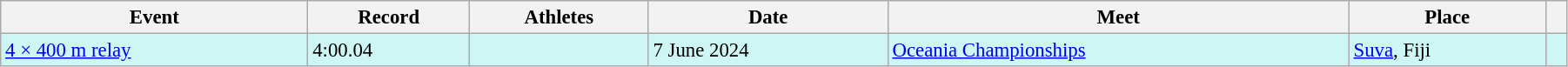<table class="wikitable" style="font-size: 95%; width: 95%;">
<tr>
<th>Event</th>
<th>Record</th>
<th>Athletes</th>
<th>Date</th>
<th>Meet</th>
<th>Place</th>
<th></th>
</tr>
<tr bgcolor=#CEF6F5>
<td><a href='#'>4 × 400 m relay</a></td>
<td>4:00.04</td>
<td></td>
<td>7 June 2024</td>
<td><a href='#'>Oceania Championships</a></td>
<td><a href='#'>Suva</a>, Fiji</td>
<td></td>
</tr>
</table>
